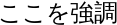<table style="float:right; width: 100px;">
<tr>
<td><div><span>ここ</span>を<span>強調</span></div></td>
</tr>
</table>
